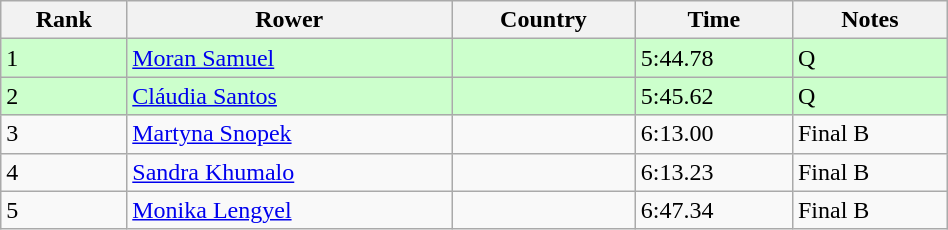<table class="wikitable" width=50%>
<tr>
<th>Rank</th>
<th>Rower</th>
<th>Country</th>
<th>Time</th>
<th>Notes</th>
</tr>
<tr bgcolor=#ccffcc>
<td>1</td>
<td><a href='#'>Moran Samuel</a></td>
<td></td>
<td>5:44.78</td>
<td>Q</td>
</tr>
<tr bgcolor=#ccffcc>
<td>2</td>
<td><a href='#'>Cláudia Santos</a></td>
<td></td>
<td>5:45.62</td>
<td>Q</td>
</tr>
<tr>
<td>3</td>
<td><a href='#'>Martyna Snopek</a></td>
<td></td>
<td>6:13.00</td>
<td>Final B</td>
</tr>
<tr>
<td>4</td>
<td><a href='#'>Sandra Khumalo</a></td>
<td></td>
<td>6:13.23</td>
<td>Final B</td>
</tr>
<tr>
<td>5</td>
<td><a href='#'>Monika Lengyel</a></td>
<td></td>
<td>6:47.34</td>
<td>Final B</td>
</tr>
</table>
